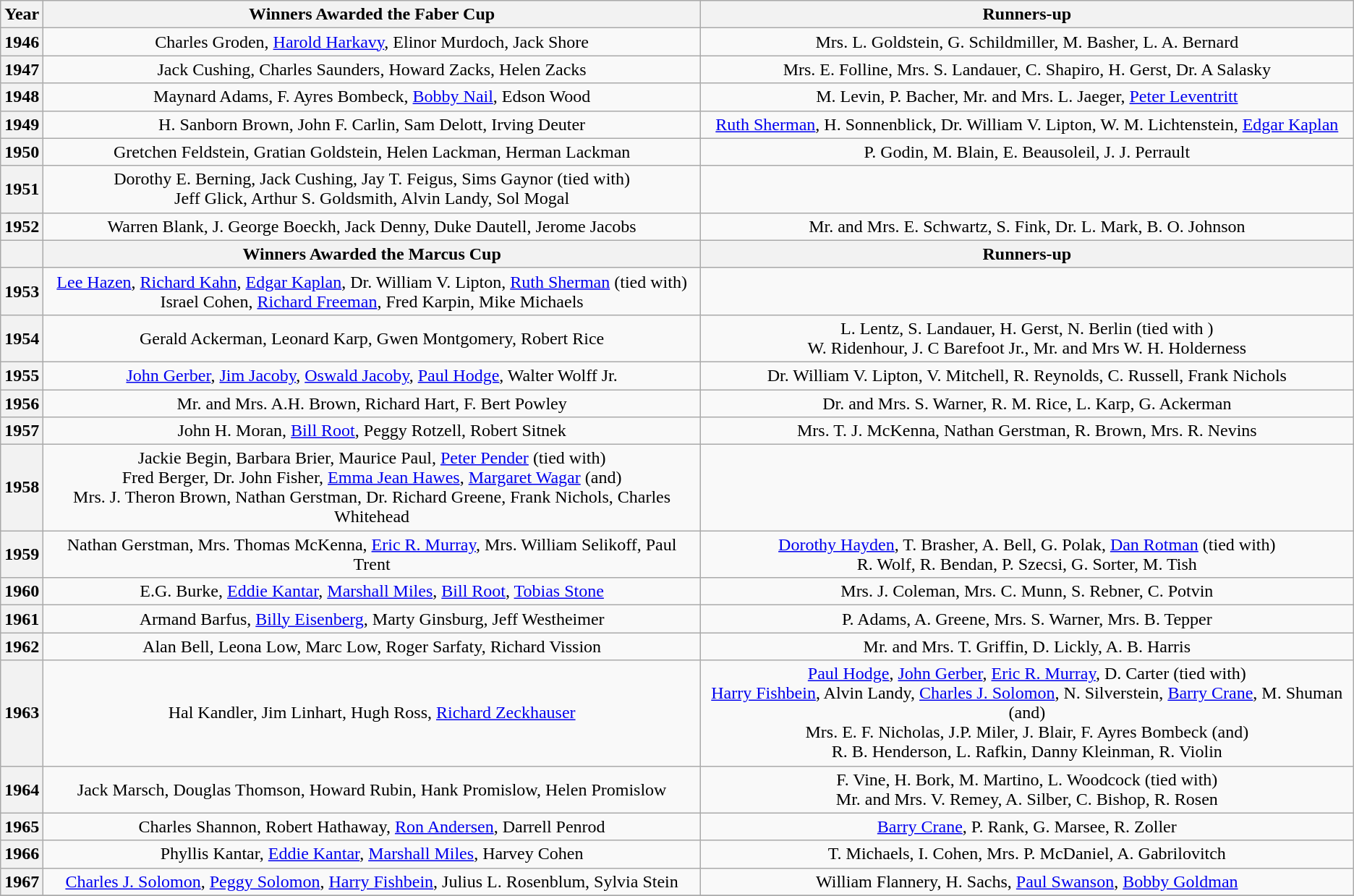<table class="wikitable" style="text-align:center">
<tr>
<th>Year</th>
<th>Winners Awarded the Faber Cup</th>
<th>Runners-up</th>
</tr>
<tr>
<th>1946</th>
<td>Charles Groden, <a href='#'>Harold Harkavy</a>, Elinor Murdoch, Jack Shore</td>
<td>Mrs. L. Goldstein, G. Schildmiller, M. Basher, L. A. Bernard</td>
</tr>
<tr>
<th>1947</th>
<td>Jack Cushing, Charles Saunders, Howard Zacks, Helen Zacks</td>
<td>Mrs. E. Folline, Mrs. S. Landauer, C. Shapiro, H. Gerst, Dr. A Salasky</td>
</tr>
<tr>
<th>1948</th>
<td>Maynard Adams, F. Ayres Bombeck, <a href='#'>Bobby Nail</a>, Edson Wood</td>
<td>M. Levin, P. Bacher, Mr. and Mrs. L. Jaeger, <a href='#'>Peter Leventritt</a></td>
</tr>
<tr>
<th>1949</th>
<td>H. Sanborn Brown, John F. Carlin, Sam Delott, Irving Deuter</td>
<td><a href='#'>Ruth Sherman</a>, H. Sonnenblick, Dr. William V. Lipton, W. M. Lichtenstein, <a href='#'>Edgar Kaplan</a></td>
</tr>
<tr>
<th>1950</th>
<td>Gretchen Feldstein, Gratian Goldstein, Helen Lackman, Herman Lackman</td>
<td>P. Godin, M. Blain, E. Beausoleil, J. J. Perrault</td>
</tr>
<tr>
<th>1951</th>
<td>Dorothy E. Berning, Jack Cushing, Jay T. Feigus, Sims Gaynor (tied with)<br>Jeff Glick, Arthur S. Goldsmith, Alvin Landy, Sol Mogal</td>
<td></td>
</tr>
<tr>
<th>1952</th>
<td>Warren Blank, J. George Boeckh, Jack Denny, Duke Dautell, Jerome Jacobs</td>
<td>Mr. and Mrs. E. Schwartz, S. Fink, Dr. L. Mark, B. O. Johnson</td>
</tr>
<tr>
<th></th>
<th>Winners Awarded the Marcus Cup</th>
<th>Runners-up</th>
</tr>
<tr>
<th>1953</th>
<td><a href='#'>Lee Hazen</a>, <a href='#'>Richard Kahn</a>, <a href='#'>Edgar Kaplan</a>, Dr. William V. Lipton, <a href='#'>Ruth Sherman</a> (tied with)<br>Israel Cohen, <a href='#'>Richard Freeman</a>, Fred Karpin, Mike Michaels</td>
<td></td>
</tr>
<tr>
<th>1954</th>
<td>Gerald Ackerman, Leonard Karp, Gwen Montgomery, Robert Rice</td>
<td>L. Lentz, S. Landauer, H. Gerst, N. Berlin (tied with )<br>W. Ridenhour, J. C Barefoot Jr., Mr. and Mrs W. H. Holderness</td>
</tr>
<tr>
<th>1955</th>
<td><a href='#'>John Gerber</a>, <a href='#'>Jim Jacoby</a>, <a href='#'>Oswald Jacoby</a>, <a href='#'>Paul Hodge</a>, Walter Wolff Jr.</td>
<td>Dr. William V. Lipton, V. Mitchell, R. Reynolds, C. Russell, Frank Nichols</td>
</tr>
<tr>
<th>1956</th>
<td>Mr. and Mrs. A.H. Brown, Richard Hart, F. Bert Powley</td>
<td>Dr. and Mrs. S. Warner, R. M. Rice, L. Karp, G. Ackerman</td>
</tr>
<tr>
<th>1957</th>
<td>John H. Moran, <a href='#'>Bill Root</a>, Peggy Rotzell, Robert Sitnek</td>
<td>Mrs. T. J. McKenna, Nathan Gerstman, R. Brown, Mrs. R. Nevins</td>
</tr>
<tr>
<th>1958</th>
<td>Jackie Begin, Barbara Brier, Maurice Paul, <a href='#'>Peter Pender</a> (tied with)<br>Fred Berger, Dr. John Fisher, <a href='#'>Emma Jean Hawes</a>, <a href='#'>Margaret Wagar</a> (and)<br>Mrs. J. Theron Brown, Nathan Gerstman, Dr. Richard Greene, Frank Nichols, Charles Whitehead</td>
<td></td>
</tr>
<tr>
<th>1959</th>
<td>Nathan Gerstman, Mrs. Thomas McKenna, <a href='#'>Eric R. Murray</a>, Mrs. William Selikoff, Paul Trent</td>
<td><a href='#'>Dorothy Hayden</a>, T. Brasher, A. Bell, G. Polak, <a href='#'>Dan Rotman</a> (tied with)<br>R. Wolf, R. Bendan, P. Szecsi, G. Sorter, M. Tish</td>
</tr>
<tr>
<th>1960</th>
<td>E.G. Burke, <a href='#'>Eddie Kantar</a>, <a href='#'>Marshall Miles</a>, <a href='#'>Bill Root</a>, <a href='#'>Tobias Stone</a></td>
<td>Mrs. J. Coleman, Mrs. C. Munn, S. Rebner, C. Potvin</td>
</tr>
<tr>
<th>1961</th>
<td>Armand Barfus, <a href='#'>Billy Eisenberg</a>, Marty Ginsburg, Jeff Westheimer</td>
<td>P. Adams, A. Greene, Mrs. S. Warner, Mrs. B. Tepper</td>
</tr>
<tr>
<th>1962</th>
<td>Alan Bell, Leona Low, Marc Low, Roger Sarfaty, Richard Vission</td>
<td>Mr. and Mrs. T. Griffin,  D. Lickly, A. B. Harris</td>
</tr>
<tr>
<th>1963</th>
<td>Hal Kandler, Jim Linhart, Hugh Ross, <a href='#'>Richard Zeckhauser</a></td>
<td><a href='#'>Paul Hodge</a>, <a href='#'>John Gerber</a>, <a href='#'>Eric R. Murray</a>, D. Carter (tied with)<br><a href='#'>Harry Fishbein</a>, Alvin Landy, <a href='#'>Charles J. Solomon</a>, N. Silverstein, <a href='#'>Barry Crane</a>, M. Shuman (and)<br>Mrs. E. F. Nicholas, J.P. Miler, J. Blair, F. Ayres Bombeck (and)<br>R. B. Henderson, L. Rafkin, Danny Kleinman, R. Violin</td>
</tr>
<tr>
<th>1964</th>
<td>Jack Marsch, Douglas Thomson, Howard Rubin, Hank Promislow, Helen Promislow</td>
<td>F. Vine, H. Bork, M. Martino, L. Woodcock (tied with)<br>Mr. and Mrs. V. Remey, A. Silber, C. Bishop, R. Rosen</td>
</tr>
<tr>
<th>1965</th>
<td>Charles Shannon, Robert Hathaway, <a href='#'>Ron Andersen</a>, Darrell Penrod</td>
<td><a href='#'>Barry Crane</a>, P. Rank, G. Marsee, R. Zoller</td>
</tr>
<tr>
<th>1966</th>
<td>Phyllis Kantar, <a href='#'>Eddie Kantar</a>, <a href='#'>Marshall Miles</a>, Harvey Cohen</td>
<td>T. Michaels, I. Cohen, Mrs. P. McDaniel, A. Gabrilovitch</td>
</tr>
<tr>
<th>1967</th>
<td><a href='#'>Charles J. Solomon</a>, <a href='#'>Peggy Solomon</a>, <a href='#'>Harry Fishbein</a>, Julius L. Rosenblum, Sylvia Stein</td>
<td>William Flannery, H. Sachs, <a href='#'>Paul Swanson</a>, <a href='#'>Bobby Goldman</a></td>
</tr>
<tr>
</tr>
</table>
